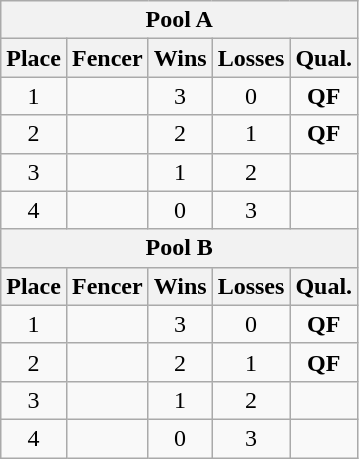<table class=wikitable style="text-align:center">
<tr>
<th colspan=5>Pool A</th>
</tr>
<tr>
<th>Place</th>
<th>Fencer</th>
<th>Wins</th>
<th>Losses</th>
<th>Qual.</th>
</tr>
<tr>
<td>1</td>
<td align=left></td>
<td>3</td>
<td>0</td>
<td><strong>QF</strong></td>
</tr>
<tr>
<td>2</td>
<td align=left></td>
<td>2</td>
<td>1</td>
<td><strong>QF</strong></td>
</tr>
<tr>
<td>3</td>
<td align=left></td>
<td>1</td>
<td>2</td>
<td></td>
</tr>
<tr>
<td>4</td>
<td align=left></td>
<td>0</td>
<td>3</td>
<td></td>
</tr>
<tr>
<th colspan=5>Pool B</th>
</tr>
<tr>
<th>Place</th>
<th>Fencer</th>
<th>Wins</th>
<th>Losses</th>
<th>Qual.</th>
</tr>
<tr>
<td>1</td>
<td align=left></td>
<td>3</td>
<td>0</td>
<td><strong>QF</strong></td>
</tr>
<tr>
<td>2</td>
<td align=left></td>
<td>2</td>
<td>1</td>
<td><strong>QF</strong></td>
</tr>
<tr>
<td>3</td>
<td align=left></td>
<td>1</td>
<td>2</td>
<td></td>
</tr>
<tr>
<td>4</td>
<td align=left></td>
<td>0</td>
<td>3</td>
<td></td>
</tr>
</table>
